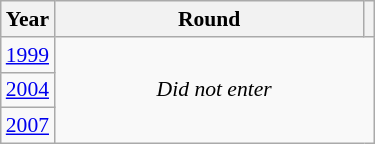<table class="wikitable" style="text-align: center; font-size:90%">
<tr>
<th>Year</th>
<th style="width:200px">Round</th>
<th></th>
</tr>
<tr>
<td><a href='#'>1999</a></td>
<td colspan="2" rowspan="3"><em>Did not enter</em></td>
</tr>
<tr>
<td><a href='#'>2004</a></td>
</tr>
<tr>
<td><a href='#'>2007</a></td>
</tr>
</table>
